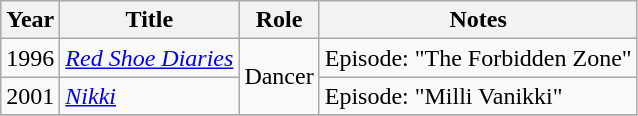<table class="wikitable">
<tr>
<th>Year</th>
<th>Title</th>
<th>Role</th>
<th>Notes</th>
</tr>
<tr>
<td>1996</td>
<td><em><a href='#'>Red Shoe Diaries</a></em></td>
<td rowspan=2>Dancer</td>
<td>Episode: "The Forbidden Zone"</td>
</tr>
<tr>
<td>2001</td>
<td><em><a href='#'>Nikki</a></em></td>
<td>Episode: "Milli Vanikki"</td>
</tr>
<tr>
</tr>
</table>
